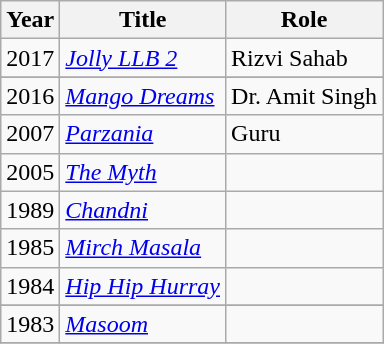<table class="wikitable sortable">
<tr>
<th>Year</th>
<th>Title</th>
<th>Role</th>
</tr>
<tr>
<td>2017</td>
<td><em><a href='#'>Jolly LLB 2</a></em></td>
<td>Rizvi Sahab</td>
</tr>
<tr>
</tr>
<tr>
<td>2016</td>
<td><em><a href='#'>Mango Dreams</a></em></td>
<td>Dr. Amit Singh</td>
</tr>
<tr>
<td>2007</td>
<td><em><a href='#'>Parzania</a></em></td>
<td>Guru</td>
</tr>
<tr>
<td>2005</td>
<td><em><a href='#'>The Myth</a></em></td>
<td></td>
</tr>
<tr>
<td>1989</td>
<td><em><a href='#'> Chandni</a></em></td>
<td></td>
</tr>
<tr>
<td>1985</td>
<td><em><a href='#'>Mirch Masala</a></em></td>
<td></td>
</tr>
<tr>
<td>1984</td>
<td><em><a href='#'>Hip Hip Hurray</a></em></td>
<td></td>
</tr>
<tr>
</tr>
<tr>
<td>1983</td>
<td><em><a href='#'>Masoom</a></em></td>
<td></td>
</tr>
<tr>
</tr>
</table>
